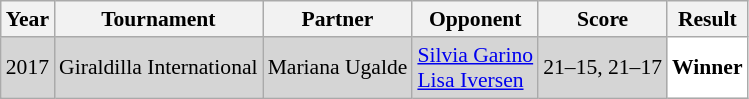<table class="sortable wikitable" style="font-size: 90%;">
<tr>
<th>Year</th>
<th>Tournament</th>
<th>Partner</th>
<th>Opponent</th>
<th>Score</th>
<th>Result</th>
</tr>
<tr style="background:#D5D5D5">
<td align="center">2017</td>
<td align="left">Giraldilla International</td>
<td align="left"> Mariana Ugalde</td>
<td align="left"> <a href='#'>Silvia Garino</a> <br>  <a href='#'>Lisa Iversen</a></td>
<td align="left">21–15, 21–17</td>
<td style="text-align:left; background:white"> <strong>Winner</strong></td>
</tr>
</table>
